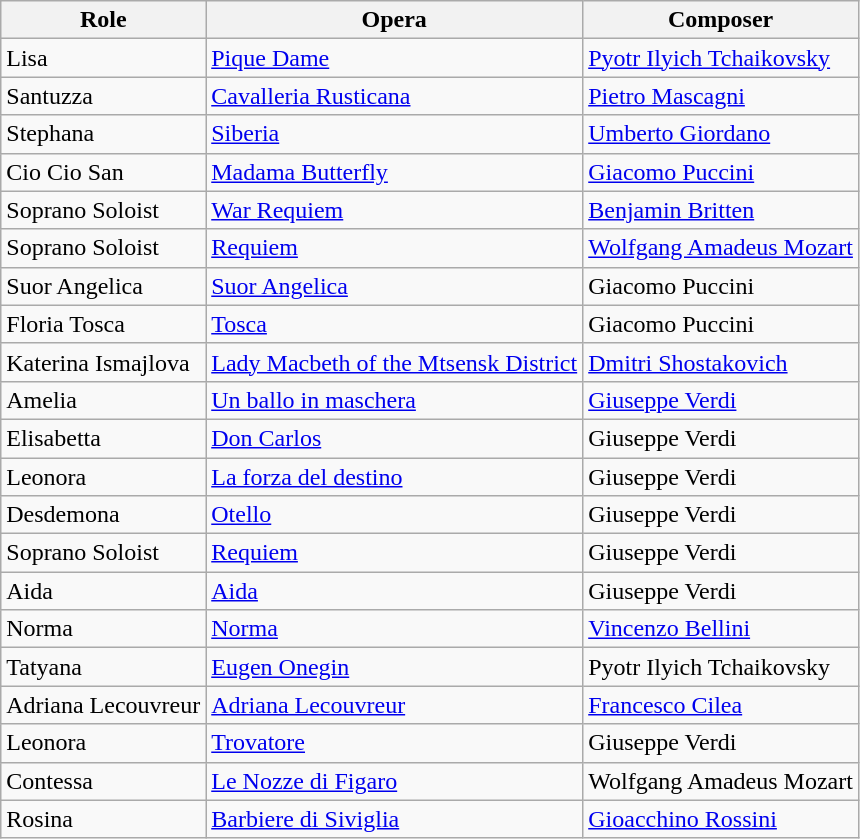<table class="wikitable">
<tr>
<th>Role</th>
<th>Opera</th>
<th>Composer</th>
</tr>
<tr>
<td>Lisa</td>
<td><a href='#'>Pique Dame</a></td>
<td><a href='#'>Pyotr Ilyich Tchaikovsky</a></td>
</tr>
<tr>
<td>Santuzza</td>
<td><a href='#'>Cavalleria  Rusticana</a></td>
<td><a href='#'>Pietro Mascagni</a></td>
</tr>
<tr>
<td>Stephana</td>
<td><a href='#'>Siberia</a></td>
<td><a href='#'>Umberto Giordano</a></td>
</tr>
<tr>
<td>Cio Cio San</td>
<td><a href='#'>Madama Butterfly</a></td>
<td><a href='#'>Giacomo Puccini</a></td>
</tr>
<tr>
<td>Soprano Soloist</td>
<td><a href='#'>War Requiem</a></td>
<td><a href='#'>Benjamin Britten</a></td>
</tr>
<tr>
<td>Soprano Soloist</td>
<td><a href='#'>Requiem</a></td>
<td><a href='#'>Wolfgang Amadeus Mozart</a></td>
</tr>
<tr>
<td>Suor Angelica</td>
<td><a href='#'>Suor Angelica</a></td>
<td>Giacomo Puccini</td>
</tr>
<tr>
<td>Floria Tosca</td>
<td><a href='#'>Tosca</a></td>
<td>Giacomo Puccini</td>
</tr>
<tr>
<td>Katerina Ismajlova</td>
<td><a href='#'>Lady Macbeth of the Mtsensk District</a></td>
<td><a href='#'>Dmitri  Shostakovich</a></td>
</tr>
<tr>
<td>Amelia</td>
<td><a href='#'>Un  ballo in maschera</a></td>
<td><a href='#'>Giuseppe Verdi</a></td>
</tr>
<tr>
<td>Elisabetta</td>
<td><a href='#'>Don Carlos</a></td>
<td>Giuseppe Verdi</td>
</tr>
<tr>
<td>Leonora</td>
<td><a href='#'>La  forza del destino</a></td>
<td>Giuseppe Verdi</td>
</tr>
<tr>
<td>Desdemona</td>
<td><a href='#'>Otello</a></td>
<td>Giuseppe Verdi</td>
</tr>
<tr>
<td>Soprano Soloist</td>
<td><a href='#'>Requiem</a></td>
<td>Giuseppe Verdi</td>
</tr>
<tr>
<td>Aida</td>
<td><a href='#'>Aida</a></td>
<td>Giuseppe Verdi</td>
</tr>
<tr>
<td>Norma</td>
<td><a href='#'>Norma</a></td>
<td><a href='#'>Vincenzo Bellini</a></td>
</tr>
<tr>
<td>Tatyana</td>
<td><a href='#'>Eugen  Onegin</a></td>
<td>Pyotr Ilyich Tchaikovsky</td>
</tr>
<tr>
<td>Adriana Lecouvreur</td>
<td><a href='#'>Adriana  Lecouvreur</a></td>
<td><a href='#'>Francesco Cilea</a></td>
</tr>
<tr>
<td>Leonora</td>
<td><a href='#'>Trovatore</a></td>
<td>Giuseppe Verdi</td>
</tr>
<tr>
<td>Contessa</td>
<td><a href='#'>Le  Nozze di Figaro</a></td>
<td>Wolfgang Amadeus Mozart</td>
</tr>
<tr>
<td>Rosina</td>
<td><a href='#'>Barbiere  di Siviglia</a></td>
<td><a href='#'>Gioacchino  Rossini</a></td>
</tr>
</table>
